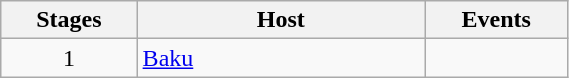<table class="wikitable" style="width:30%;">
<tr>
<th width=40>Stages</th>
<th width=100>Host</th>
<th width=20>Events</th>
</tr>
<tr>
<td align=center>1</td>
<td> <a href='#'>Baku</a></td>
<td align=center></td>
</tr>
</table>
